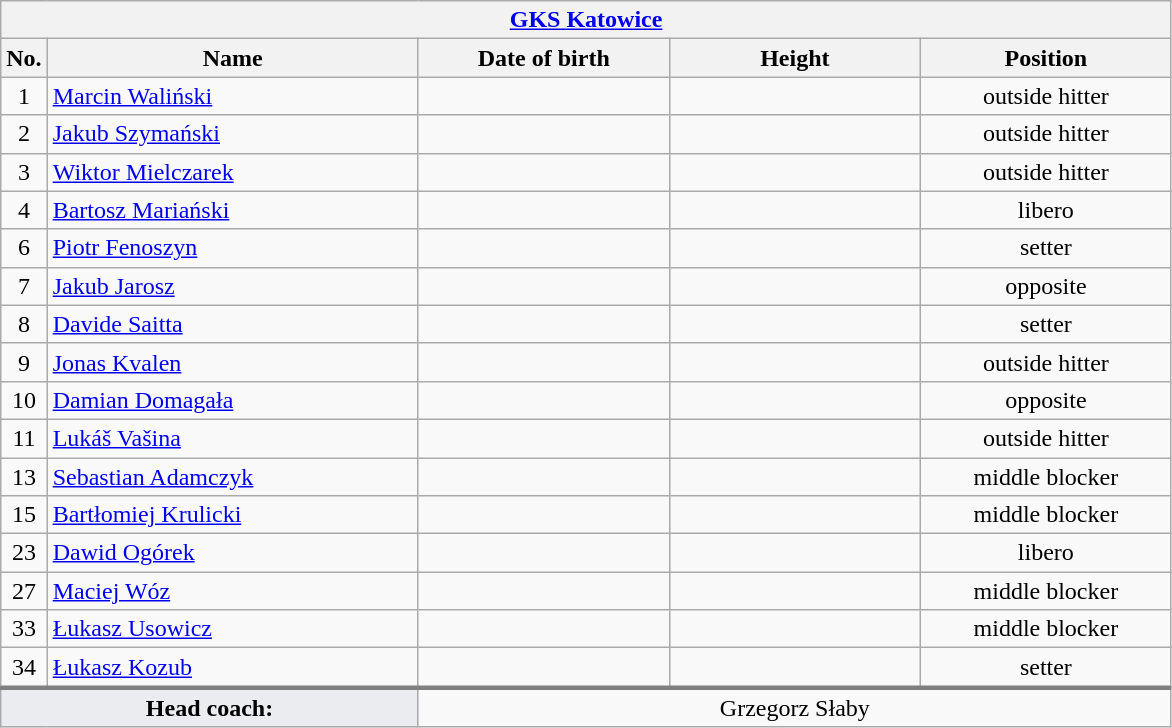<table class="wikitable collapsible collapsed" style="font-size:100%; text-align:center">
<tr>
<th colspan=5 style="width:30em"><a href='#'>GKS Katowice</a></th>
</tr>
<tr>
<th>No.</th>
<th style="width:15em">Name</th>
<th style="width:10em">Date of birth</th>
<th style="width:10em">Height</th>
<th style="width:10em">Position</th>
</tr>
<tr>
<td>1</td>
<td align=left> <a href='#'>Marcin Waliński</a></td>
<td align=right></td>
<td></td>
<td>outside hitter</td>
</tr>
<tr>
<td>2</td>
<td align=left> <a href='#'>Jakub Szymański</a></td>
<td align=right></td>
<td></td>
<td>outside hitter</td>
</tr>
<tr>
<td>3</td>
<td align=left> <a href='#'>Wiktor Mielczarek</a></td>
<td align=right></td>
<td></td>
<td>outside hitter</td>
</tr>
<tr>
<td>4</td>
<td align=left> <a href='#'>Bartosz Mariański</a></td>
<td align=right></td>
<td></td>
<td>libero</td>
</tr>
<tr>
<td>6</td>
<td align=left> <a href='#'>Piotr Fenoszyn</a></td>
<td align=right></td>
<td></td>
<td>setter</td>
</tr>
<tr>
<td>7</td>
<td align=left> <a href='#'>Jakub Jarosz</a></td>
<td align=right></td>
<td></td>
<td>opposite</td>
</tr>
<tr>
<td>8</td>
<td align=left> <a href='#'>Davide Saitta</a></td>
<td align=right></td>
<td></td>
<td>setter</td>
</tr>
<tr>
<td>9</td>
<td align=left> <a href='#'>Jonas Kvalen</a></td>
<td align=right></td>
<td></td>
<td>outside hitter</td>
</tr>
<tr>
<td>10</td>
<td align=left> <a href='#'>Damian Domagała</a></td>
<td align=right></td>
<td></td>
<td>opposite</td>
</tr>
<tr>
<td>11</td>
<td align=left> <a href='#'>Lukáš Vašina</a></td>
<td align=right></td>
<td></td>
<td>outside hitter</td>
</tr>
<tr>
<td>13</td>
<td align=left> <a href='#'>Sebastian Adamczyk</a></td>
<td align=right></td>
<td></td>
<td>middle blocker</td>
</tr>
<tr>
<td>15</td>
<td align=left> <a href='#'>Bartłomiej Krulicki</a></td>
<td align=right></td>
<td></td>
<td>middle blocker</td>
</tr>
<tr>
<td>23</td>
<td align=left> <a href='#'>Dawid Ogórek</a></td>
<td align=right></td>
<td></td>
<td>libero</td>
</tr>
<tr>
<td>27</td>
<td align=left> <a href='#'>Maciej Wóz</a></td>
<td align=right></td>
<td></td>
<td>middle blocker</td>
</tr>
<tr>
<td>33</td>
<td align=left> <a href='#'>Łukasz Usowicz</a></td>
<td align=right></td>
<td></td>
<td>middle blocker</td>
</tr>
<tr>
<td>34</td>
<td align=left> <a href='#'>Łukasz Kozub</a></td>
<td align=right></td>
<td></td>
<td>setter</td>
</tr>
<tr style="border-top: 3px solid grey">
<td colspan=2 style="background:#EAECF0"><strong>Head coach:</strong></td>
<td colspan=3> Grzegorz Słaby</td>
</tr>
</table>
